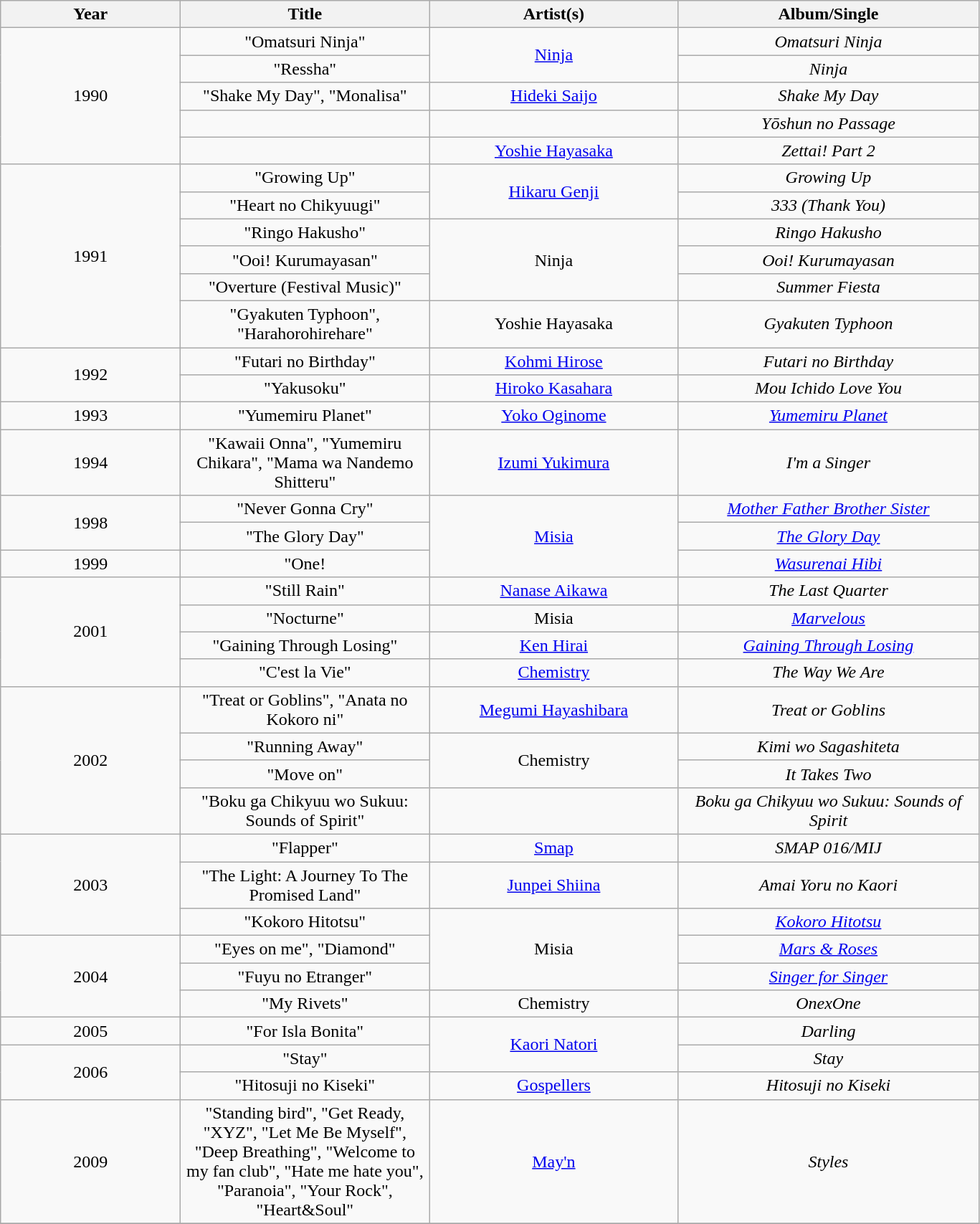<table class="wikitable plainrowheaders" style="text-align:center;">
<tr>
<th scope="col" style="width:10em;">Year</th>
<th scope="col" style="width:14em;">Title</th>
<th scope="col" style="width:14em;">Artist(s)</th>
<th scope="col" style="width:17em;">Album/Single</th>
</tr>
<tr>
<td rowspan="5">1990</td>
<td scope="row">"Omatsuri Ninja"</td>
<td rowspan="2"><a href='#'>Ninja</a></td>
<td><em>Omatsuri Ninja</em></td>
</tr>
<tr>
<td scope="row">"Ressha"</td>
<td><em>Ninja</em></td>
</tr>
<tr>
<td scope="row">"Shake My Day", "Monalisa"</td>
<td><a href='#'>Hideki Saijo</a></td>
<td><em>Shake My Day</em></td>
</tr>
<tr>
<td scope="row"></td>
<td></td>
<td><em>Yōshun no Passage</em></td>
</tr>
<tr>
<td scope="row"></td>
<td><a href='#'>Yoshie Hayasaka</a></td>
<td><em>Zettai! Part 2</em></td>
</tr>
<tr>
<td rowspan="6">1991</td>
<td scope="row">"Growing Up"</td>
<td rowspan="2"><a href='#'>Hikaru Genji</a></td>
<td><em>Growing Up</em></td>
</tr>
<tr>
<td scope="row">"Heart no Chikyuugi"</td>
<td><em>333 (Thank You)</em></td>
</tr>
<tr>
<td scope="row">"Ringo Hakusho"</td>
<td rowspan="3">Ninja</td>
<td><em>Ringo Hakusho</em></td>
</tr>
<tr>
<td scope="row">"Ooi! Kurumayasan"</td>
<td><em>Ooi! Kurumayasan</em></td>
</tr>
<tr>
<td scope="row">"Overture (Festival Music)"</td>
<td><em>Summer Fiesta</em></td>
</tr>
<tr>
<td scope="row">"Gyakuten Typhoon", "Harahorohirehare"</td>
<td>Yoshie Hayasaka</td>
<td><em>Gyakuten Typhoon</em></td>
</tr>
<tr>
<td rowspan="2">1992</td>
<td scope="row">"Futari no Birthday"</td>
<td><a href='#'>Kohmi Hirose</a></td>
<td><em>Futari no Birthday</em></td>
</tr>
<tr>
<td scope="row">"Yakusoku"</td>
<td><a href='#'>Hiroko Kasahara</a></td>
<td><em>Mou Ichido Love You</em></td>
</tr>
<tr>
<td>1993</td>
<td scope="row">"Yumemiru Planet"</td>
<td><a href='#'>Yoko Oginome</a></td>
<td><em><a href='#'>Yumemiru Planet</a></em></td>
</tr>
<tr>
<td>1994</td>
<td scope="row">"Kawaii Onna", "Yumemiru Chikara", "Mama wa Nandemo Shitteru"</td>
<td><a href='#'>Izumi Yukimura</a></td>
<td><em>I'm a Singer</em></td>
</tr>
<tr>
<td rowspan="2">1998</td>
<td scope="row">"Never Gonna Cry"</td>
<td rowspan="3"><a href='#'>Misia</a></td>
<td><em><a href='#'>Mother Father Brother Sister</a></em></td>
</tr>
<tr>
<td scope="row">"The Glory Day"</td>
<td><em><a href='#'>The Glory Day</a></em></td>
</tr>
<tr>
<td rowspan="1">1999</td>
<td scope="row">"One!</td>
<td><em><a href='#'>Wasurenai Hibi</a></em></td>
</tr>
<tr>
<td rowspan="4">2001</td>
<td scope="row">"Still Rain"</td>
<td><a href='#'>Nanase Aikawa</a></td>
<td><em>The Last Quarter</em></td>
</tr>
<tr>
<td scope="row">"Nocturne"</td>
<td>Misia</td>
<td><em><a href='#'>Marvelous</a></em></td>
</tr>
<tr>
<td scope="row">"Gaining Through Losing"</td>
<td><a href='#'>Ken Hirai</a></td>
<td><em><a href='#'>Gaining Through Losing</a></em></td>
</tr>
<tr>
<td scope="row">"C'est la Vie"</td>
<td><a href='#'>Chemistry</a></td>
<td><em>The Way We Are</em></td>
</tr>
<tr>
<td rowspan="4">2002</td>
<td scope="row">"Treat or Goblins", "Anata no Kokoro ni"</td>
<td><a href='#'>Megumi Hayashibara</a></td>
<td><em>Treat or Goblins</em></td>
</tr>
<tr>
<td scope="row">"Running Away"</td>
<td rowspan="2">Chemistry</td>
<td><em>Kimi wo Sagashiteta</em></td>
</tr>
<tr>
<td scope="row">"Move on"</td>
<td><em>It Takes Two</em></td>
</tr>
<tr>
<td scope="row">"Boku ga Chikyuu wo Sukuu: Sounds of Spirit"</td>
<td></td>
<td><em>Boku ga Chikyuu wo Sukuu: Sounds of Spirit</em></td>
</tr>
<tr>
<td rowspan="3">2003</td>
<td scope="row">"Flapper"</td>
<td><a href='#'>Smap</a></td>
<td><em>SMAP 016/MIJ</em></td>
</tr>
<tr>
<td scope="row">"The Light: A Journey To The Promised Land"</td>
<td><a href='#'>Junpei Shiina</a></td>
<td><em>Amai Yoru no Kaori</em></td>
</tr>
<tr>
<td scope="row">"Kokoro Hitotsu"</td>
<td rowspan="3">Misia</td>
<td><em><a href='#'>Kokoro Hitotsu</a></em></td>
</tr>
<tr>
<td rowspan="3">2004</td>
<td scope="row">"Eyes on me", "Diamond"</td>
<td><em><a href='#'>Mars & Roses</a></em></td>
</tr>
<tr>
<td scope="row">"Fuyu no Etranger"</td>
<td><em><a href='#'>Singer for Singer</a></em></td>
</tr>
<tr>
<td scope="row">"My Rivets"</td>
<td>Chemistry</td>
<td><em>OnexOne</em></td>
</tr>
<tr>
<td rowspan="1">2005</td>
<td scope="row">"For Isla Bonita"</td>
<td rowspan="2"><a href='#'>Kaori Natori</a></td>
<td><em>Darling</em></td>
</tr>
<tr>
<td rowspan="2">2006</td>
<td scope="row">"Stay"</td>
<td><em>Stay</em></td>
</tr>
<tr>
<td scope="row">"Hitosuji no Kiseki"</td>
<td><a href='#'>Gospellers</a></td>
<td><em>Hitosuji no Kiseki</em></td>
</tr>
<tr>
<td rowspan="1">2009</td>
<td scope="row">"Standing bird", "Get Ready, "XYZ", "Let Me Be Myself", "Deep Breathing", "Welcome to my fan club", "Hate me hate you", "Paranoia", "Your Rock", "Heart&Soul"</td>
<td><a href='#'>May'n</a></td>
<td><em>Styles</em></td>
</tr>
<tr>
</tr>
</table>
